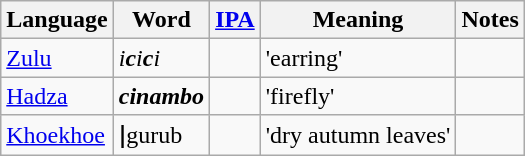<table class="wikitable">
<tr>
<th>Language</th>
<th>Word</th>
<th><a href='#'>IPA</a></th>
<th>Meaning</th>
<th>Notes</th>
</tr>
<tr>
<td><a href='#'>Zulu</a></td>
<td><em>i<strong>c</strong>i<strong>c</strong>i</em></td>
<td align="center">  </td>
<td>'earring'</td>
<td></td>
</tr>
<tr>
<td><a href='#'>Hadza</a></td>
<td><strong><em>c<strong>inambo<em></td>
<td align="center">  </td>
<td>'firefly'</td>
<td></td>
</tr>
<tr>
<td><a href='#'>Khoekhoe</a></td>
<td></em></strong>ǀg</strong>urub</em></td>
<td align="center">  </td>
<td>'dry autumn leaves'</td>
<td></td>
</tr>
</table>
